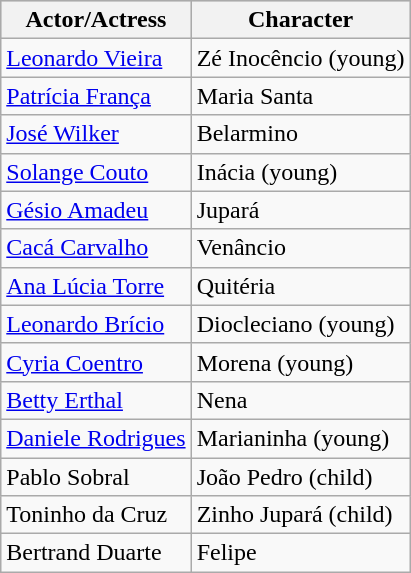<table class="wikitable sotable">
<tr bgcolor="#CCCCCC">
<th>Actor/Actress</th>
<th>Character</th>
</tr>
<tr>
<td><a href='#'>Leonardo Vieira</a></td>
<td>Zé Inocêncio (young)</td>
</tr>
<tr>
<td><a href='#'>Patrícia França</a></td>
<td>Maria Santa</td>
</tr>
<tr>
<td><a href='#'>José Wilker</a></td>
<td>Belarmino</td>
</tr>
<tr>
<td><a href='#'>Solange Couto</a></td>
<td>Inácia (young)</td>
</tr>
<tr>
<td><a href='#'>Gésio Amadeu</a></td>
<td>Jupará</td>
</tr>
<tr>
<td><a href='#'>Cacá Carvalho</a></td>
<td>Venâncio</td>
</tr>
<tr>
<td><a href='#'>Ana Lúcia Torre</a></td>
<td>Quitéria</td>
</tr>
<tr>
<td><a href='#'>Leonardo Brício</a></td>
<td>Diocleciano (young)</td>
</tr>
<tr>
<td><a href='#'>Cyria Coentro</a></td>
<td>Morena (young)</td>
</tr>
<tr>
<td><a href='#'>Betty Erthal</a></td>
<td>Nena</td>
</tr>
<tr>
<td><a href='#'>Daniele Rodrigues</a></td>
<td>Marianinha (young)</td>
</tr>
<tr>
<td>Pablo Sobral</td>
<td>João Pedro (child)</td>
</tr>
<tr>
<td>Toninho da Cruz</td>
<td>Zinho Jupará (child)</td>
</tr>
<tr>
<td>Bertrand Duarte</td>
<td>Felipe</td>
</tr>
</table>
